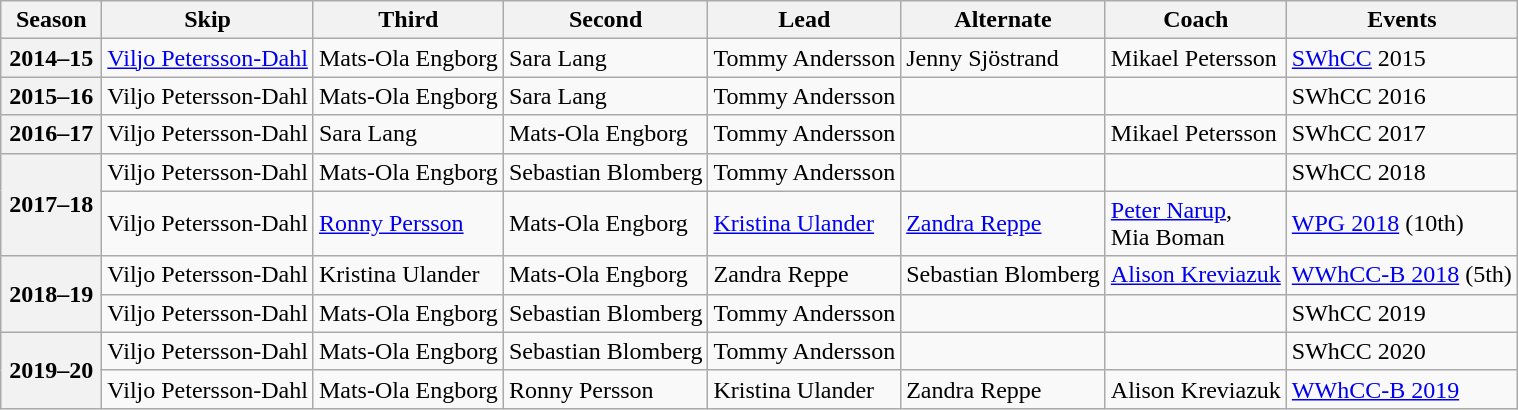<table class="wikitable">
<tr>
<th scope="col" width=60>Season</th>
<th scope="col">Skip</th>
<th scope="col">Third</th>
<th scope="col">Second</th>
<th scope="col">Lead</th>
<th scope="col">Alternate</th>
<th scope="col">Coach</th>
<th scope="col">Events</th>
</tr>
<tr>
<th scope="row">2014–15</th>
<td><a href='#'>Viljo Petersson-Dahl</a></td>
<td>Mats-Ola Engborg</td>
<td>Sara Lang</td>
<td>Tommy Andersson</td>
<td>Jenny Sjöstrand</td>
<td>Mikael Petersson</td>
<td><a href='#'>SWhCC</a> 2015 </td>
</tr>
<tr>
<th scope="row">2015–16</th>
<td>Viljo Petersson-Dahl</td>
<td>Mats-Ola Engborg</td>
<td>Sara Lang</td>
<td>Tommy Andersson</td>
<td></td>
<td></td>
<td>SWhCC 2016 </td>
</tr>
<tr>
<th scope="row">2016–17</th>
<td>Viljo Petersson-Dahl</td>
<td>Sara Lang</td>
<td>Mats-Ola Engborg</td>
<td>Tommy Andersson</td>
<td></td>
<td>Mikael Petersson</td>
<td>SWhCC 2017 </td>
</tr>
<tr>
<th scope="row" rowspan=2>2017–18</th>
<td>Viljo Petersson-Dahl</td>
<td>Mats-Ola Engborg</td>
<td>Sebastian Blomberg</td>
<td>Tommy Andersson</td>
<td></td>
<td></td>
<td>SWhCC 2018 </td>
</tr>
<tr>
<td>Viljo Petersson-Dahl</td>
<td><a href='#'>Ronny Persson</a></td>
<td>Mats-Ola Engborg</td>
<td><a href='#'>Kristina Ulander</a></td>
<td><a href='#'>Zandra Reppe</a></td>
<td><a href='#'>Peter Narup</a>,<br>Mia Boman</td>
<td><a href='#'>WPG 2018</a> (10th)</td>
</tr>
<tr>
<th scope="row" rowspan=2>2018–19</th>
<td>Viljo Petersson-Dahl</td>
<td>Kristina Ulander</td>
<td>Mats-Ola Engborg</td>
<td>Zandra Reppe</td>
<td>Sebastian Blomberg</td>
<td><a href='#'>Alison Kreviazuk</a></td>
<td><a href='#'>WWhCC-B 2018</a> (5th)</td>
</tr>
<tr>
<td>Viljo Petersson-Dahl</td>
<td>Mats-Ola Engborg</td>
<td>Sebastian Blomberg</td>
<td>Tommy Andersson</td>
<td></td>
<td></td>
<td>SWhCC 2019 </td>
</tr>
<tr>
<th scope="row" rowspan=2>2019–20</th>
<td>Viljo Petersson-Dahl</td>
<td>Mats-Ola Engborg</td>
<td>Sebastian Blomberg</td>
<td>Tommy Andersson</td>
<td></td>
<td></td>
<td>SWhCC 2020 </td>
</tr>
<tr>
<td>Viljo Petersson-Dahl</td>
<td>Mats-Ola Engborg</td>
<td>Ronny Persson</td>
<td>Kristina Ulander</td>
<td>Zandra Reppe</td>
<td>Alison Kreviazuk</td>
<td><a href='#'>WWhCC-B 2019</a> <br> </td>
</tr>
</table>
